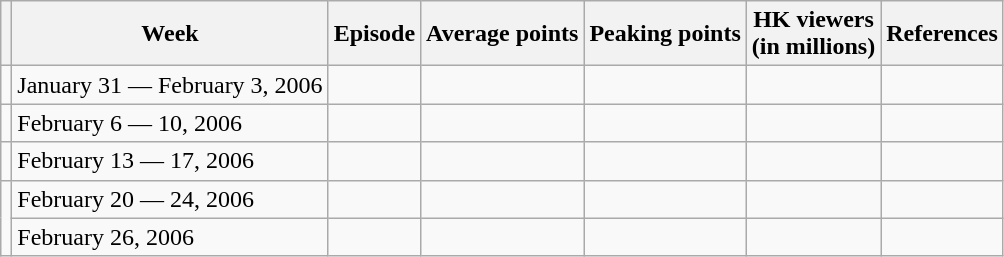<table class="wikitable">
<tr>
<th></th>
<th>Week</th>
<th>Episode</th>
<th>Average points</th>
<th>Peaking points</th>
<th>HK viewers<br>(in millions)</th>
<th>References</th>
</tr>
<tr>
<td></td>
<td>January 31 — February 3, 2006</td>
<td></td>
<td></td>
<td></td>
<td></td>
<td></td>
</tr>
<tr>
<td></td>
<td>February 6 — 10, 2006</td>
<td></td>
<td></td>
<td></td>
<td></td>
<td></td>
</tr>
<tr>
<td></td>
<td>February 13 — 17, 2006</td>
<td></td>
<td></td>
<td></td>
<td></td>
<td></td>
</tr>
<tr>
<td rowspan="2"></td>
<td>February 20 — 24, 2006</td>
<td></td>
<td></td>
<td></td>
<td></td>
<td></td>
</tr>
<tr>
<td>February 26, 2006</td>
<td></td>
<td></td>
<td></td>
<td></td>
<td></td>
</tr>
</table>
